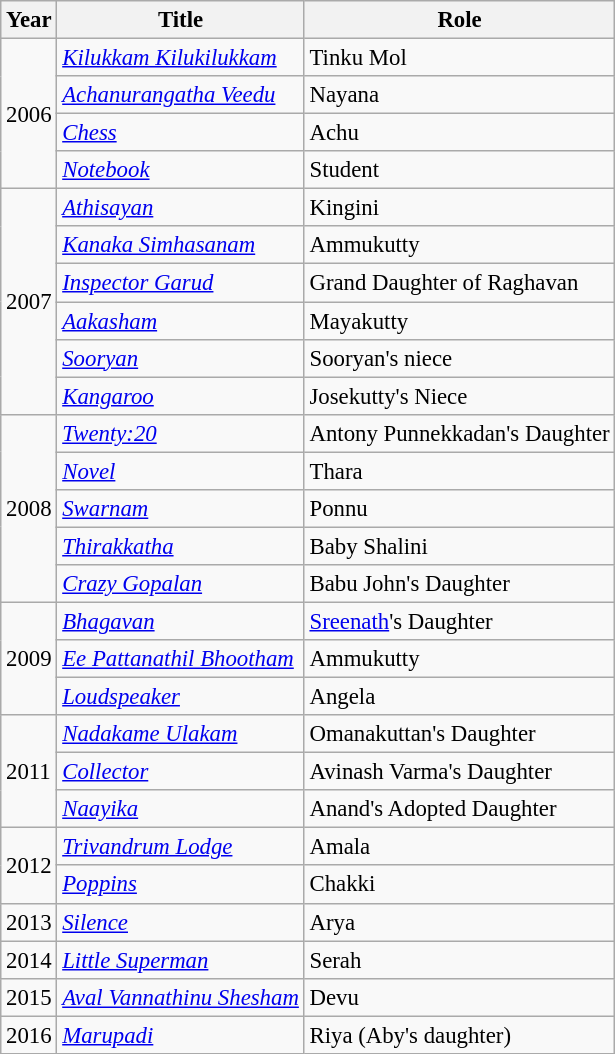<table class="wikitable sortable" style="font-size: 95%;">
<tr>
<th scope="col">Year</th>
<th scope="col">Title</th>
<th scope="col">Role</th>
</tr>
<tr>
<td rowspan="4">2006</td>
<td><em><a href='#'>Kilukkam Kilukilukkam</a></em></td>
<td>Tinku Mol</td>
</tr>
<tr>
<td><em><a href='#'>Achanurangatha Veedu</a></em></td>
<td>Nayana</td>
</tr>
<tr>
<td><em><a href='#'>Chess</a></em></td>
<td>Achu</td>
</tr>
<tr>
<td><em><a href='#'>Notebook</a></em></td>
<td>Student</td>
</tr>
<tr>
<td rowspan="6">2007</td>
<td><em><a href='#'>Athisayan</a></em></td>
<td>Kingini</td>
</tr>
<tr>
<td><em><a href='#'>Kanaka Simhasanam</a></em></td>
<td>Ammukutty</td>
</tr>
<tr>
<td><em><a href='#'>Inspector Garud</a></em></td>
<td>Grand Daughter of Raghavan</td>
</tr>
<tr>
<td><em><a href='#'>Aakasham</a></em></td>
<td>Mayakutty</td>
</tr>
<tr>
<td><em><a href='#'>Sooryan</a></em></td>
<td>Sooryan's niece</td>
</tr>
<tr>
<td><em><a href='#'>Kangaroo</a></em></td>
<td>Josekutty's Niece</td>
</tr>
<tr>
<td rowspan="5">2008</td>
<td><em><a href='#'>Twenty:20</a></em></td>
<td>Antony Punnekkadan's Daughter</td>
</tr>
<tr>
<td><em><a href='#'>Novel</a></em></td>
<td>Thara</td>
</tr>
<tr>
<td><em><a href='#'>Swarnam</a></em></td>
<td>Ponnu</td>
</tr>
<tr>
<td><em><a href='#'>Thirakkatha</a></em></td>
<td>Baby Shalini</td>
</tr>
<tr>
<td><em><a href='#'>Crazy Gopalan</a></em></td>
<td>Babu John's Daughter</td>
</tr>
<tr>
<td rowspan="3">2009</td>
<td><em><a href='#'>Bhagavan</a></em></td>
<td><a href='#'>Sreenath</a>'s Daughter</td>
</tr>
<tr>
<td><em><a href='#'>Ee Pattanathil Bhootham</a></em></td>
<td>Ammukutty</td>
</tr>
<tr>
<td><em><a href='#'>Loudspeaker</a></em></td>
<td>Angela</td>
</tr>
<tr>
<td rowspan="3">2011</td>
<td><em><a href='#'>Nadakame Ulakam</a></em></td>
<td>Omanakuttan's Daughter</td>
</tr>
<tr>
<td><em><a href='#'>Collector</a></em></td>
<td>Avinash Varma's Daughter</td>
</tr>
<tr>
<td><em><a href='#'>Naayika</a></em></td>
<td>Anand's Adopted Daughter</td>
</tr>
<tr>
<td rowspan="2">2012</td>
<td><em><a href='#'>Trivandrum Lodge</a></em></td>
<td>Amala</td>
</tr>
<tr>
<td><em><a href='#'>Poppins</a></em></td>
<td>Chakki</td>
</tr>
<tr>
<td>2013</td>
<td><em><a href='#'>Silence</a></em></td>
<td>Arya</td>
</tr>
<tr>
<td>2014</td>
<td><em><a href='#'>Little Superman</a></em></td>
<td>Serah</td>
</tr>
<tr>
<td>2015</td>
<td><em><a href='#'>Aval Vannathinu Shesham</a></em></td>
<td>Devu</td>
</tr>
<tr>
<td>2016</td>
<td><em><a href='#'>Marupadi</a></em></td>
<td>Riya (Aby's daughter)</td>
</tr>
</table>
